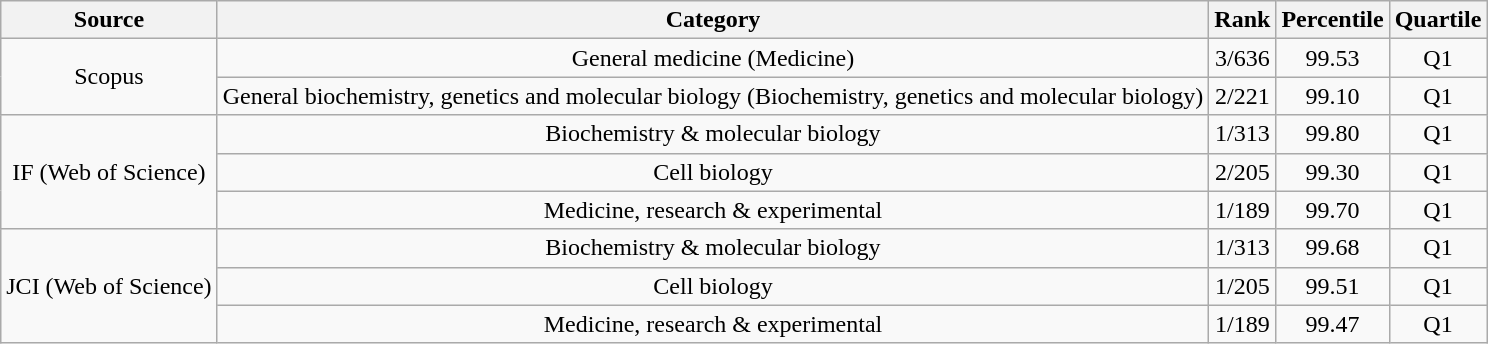<table class="wikitable" style="text-align:center">
<tr>
<th>Source</th>
<th>Category</th>
<th>Rank</th>
<th>Percentile</th>
<th>Quartile</th>
</tr>
<tr>
<td rowspan="2">Scopus</td>
<td>General medicine (Medicine)</td>
<td>3/636</td>
<td>99.53</td>
<td>Q1</td>
</tr>
<tr>
<td>General biochemistry, genetics and molecular biology (Biochemistry, genetics and molecular biology)</td>
<td>2/221</td>
<td>99.10</td>
<td>Q1</td>
</tr>
<tr>
<td rowspan="3">IF (Web of Science)</td>
<td>Biochemistry & molecular biology</td>
<td>1/313</td>
<td>99.80</td>
<td>Q1</td>
</tr>
<tr>
<td>Cell biology</td>
<td>2/205</td>
<td>99.30</td>
<td>Q1</td>
</tr>
<tr>
<td>Medicine, research & experimental</td>
<td>1/189</td>
<td>99.70</td>
<td>Q1</td>
</tr>
<tr>
<td rowspan="3">JCI (Web of Science)</td>
<td>Biochemistry & molecular biology</td>
<td>1/313</td>
<td>99.68</td>
<td>Q1</td>
</tr>
<tr>
<td>Cell biology</td>
<td>1/205</td>
<td>99.51</td>
<td>Q1</td>
</tr>
<tr>
<td>Medicine, research & experimental</td>
<td>1/189</td>
<td>99.47</td>
<td>Q1</td>
</tr>
</table>
